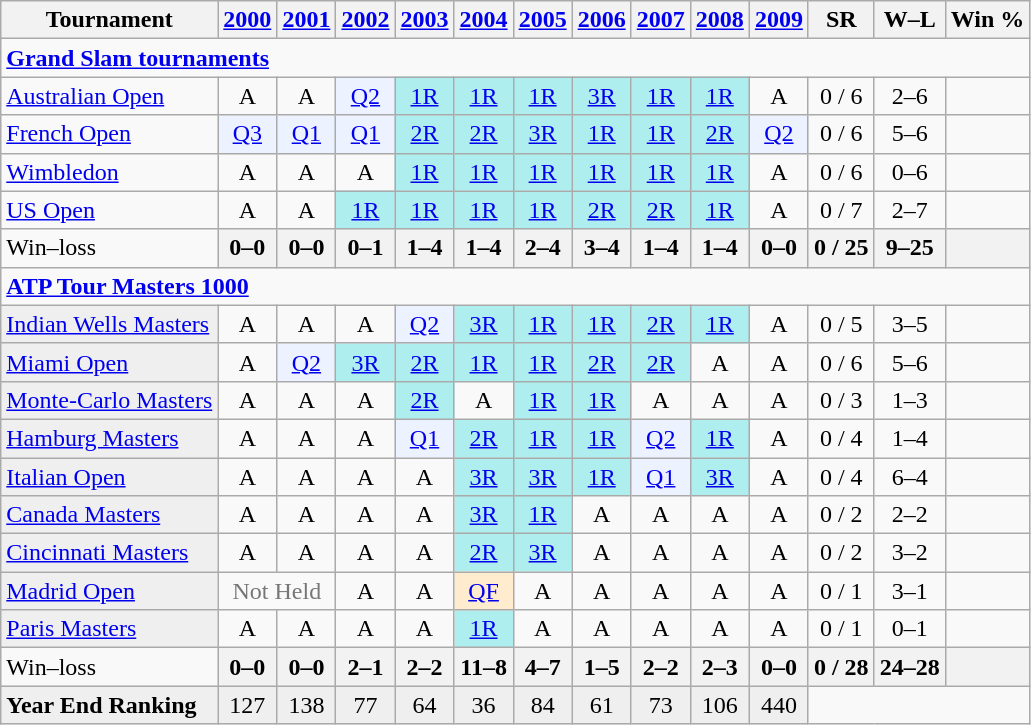<table class=wikitable style=text-align:center>
<tr>
<th>Tournament</th>
<th><a href='#'>2000</a></th>
<th><a href='#'>2001</a></th>
<th><a href='#'>2002</a></th>
<th><a href='#'>2003</a></th>
<th><a href='#'>2004</a></th>
<th><a href='#'>2005</a></th>
<th><a href='#'>2006</a></th>
<th><a href='#'>2007</a></th>
<th><a href='#'>2008</a></th>
<th><a href='#'>2009</a></th>
<th>SR</th>
<th>W–L</th>
<th>Win %</th>
</tr>
<tr>
<td colspan=25 style=text-align:left><a href='#'><strong>Grand Slam tournaments</strong></a></td>
</tr>
<tr>
<td align=left><a href='#'>Australian Open</a></td>
<td>A</td>
<td>A</td>
<td bgcolor=ecf2ff><a href='#'>Q2</a></td>
<td bgcolor=afeeee><a href='#'>1R</a></td>
<td bgcolor=afeeee><a href='#'>1R</a></td>
<td bgcolor=afeeee><a href='#'>1R</a></td>
<td bgcolor=afeeee><a href='#'>3R</a></td>
<td bgcolor=afeeee><a href='#'>1R</a></td>
<td bgcolor=afeeee><a href='#'>1R</a></td>
<td>A</td>
<td>0 / 6</td>
<td>2–6</td>
<td></td>
</tr>
<tr>
<td align=left><a href='#'>French Open</a></td>
<td bgcolor=ecf2ff><a href='#'>Q3</a></td>
<td bgcolor=ecf2ff><a href='#'>Q1</a></td>
<td bgcolor=ecf2ff><a href='#'>Q1</a></td>
<td bgcolor=afeeee><a href='#'>2R</a></td>
<td bgcolor=afeeee><a href='#'>2R</a></td>
<td bgcolor=afeeee><a href='#'>3R</a></td>
<td bgcolor=afeeee><a href='#'>1R</a></td>
<td bgcolor=afeeee><a href='#'>1R</a></td>
<td bgcolor=afeeee><a href='#'>2R</a></td>
<td bgcolor=ecf2ff><a href='#'>Q2</a></td>
<td>0 / 6</td>
<td>5–6</td>
<td></td>
</tr>
<tr>
<td align=left><a href='#'>Wimbledon</a></td>
<td>A</td>
<td>A</td>
<td>A</td>
<td bgcolor=afeeee><a href='#'>1R</a></td>
<td bgcolor=afeeee><a href='#'>1R</a></td>
<td bgcolor=afeeee><a href='#'>1R</a></td>
<td bgcolor=afeeee><a href='#'>1R</a></td>
<td bgcolor=afeeee><a href='#'>1R</a></td>
<td bgcolor=afeeee><a href='#'>1R</a></td>
<td>A</td>
<td>0 / 6</td>
<td>0–6</td>
<td></td>
</tr>
<tr>
<td align=left><a href='#'>US Open</a></td>
<td>A</td>
<td>A</td>
<td bgcolor=afeeee><a href='#'>1R</a></td>
<td bgcolor=afeeee><a href='#'>1R</a></td>
<td bgcolor=afeeee><a href='#'>1R</a></td>
<td bgcolor=afeeee><a href='#'>1R</a></td>
<td bgcolor=afeeee><a href='#'>2R</a></td>
<td bgcolor=afeeee><a href='#'>2R</a></td>
<td bgcolor=afeeee><a href='#'>1R</a></td>
<td>A</td>
<td>0 / 7</td>
<td>2–7</td>
<td></td>
</tr>
<tr>
<td style=text-align:left>Win–loss</td>
<th>0–0</th>
<th>0–0</th>
<th>0–1</th>
<th>1–4</th>
<th>1–4</th>
<th>2–4</th>
<th>3–4</th>
<th>1–4</th>
<th>1–4</th>
<th>0–0</th>
<th>0 / 25</th>
<th>9–25</th>
<th></th>
</tr>
<tr>
<td colspan=25 style=text-align:left><strong><a href='#'>ATP Tour Masters 1000</a></strong></td>
</tr>
<tr>
<td bgcolor=efefef align=left><a href='#'>Indian Wells Masters</a></td>
<td>A</td>
<td>A</td>
<td>A</td>
<td bgcolor=ecf2ff><a href='#'>Q2</a></td>
<td bgcolor=afeeee><a href='#'>3R</a></td>
<td bgcolor=afeeee><a href='#'>1R</a></td>
<td bgcolor=afeeee><a href='#'>1R</a></td>
<td bgcolor=afeeee><a href='#'>2R</a></td>
<td bgcolor=afeeee><a href='#'>1R</a></td>
<td>A</td>
<td>0 / 5</td>
<td>3–5</td>
<td></td>
</tr>
<tr>
<td bgcolor=efefef align=left><a href='#'>Miami Open</a></td>
<td>A</td>
<td bgcolor=ecf2ff><a href='#'>Q2</a></td>
<td bgcolor=afeeee><a href='#'>3R</a></td>
<td bgcolor=afeeee><a href='#'>2R</a></td>
<td bgcolor=afeeee><a href='#'>1R</a></td>
<td bgcolor=afeeee><a href='#'>1R</a></td>
<td bgcolor=afeeee><a href='#'>2R</a></td>
<td bgcolor=afeeee><a href='#'>2R</a></td>
<td>A</td>
<td>A</td>
<td>0 / 6</td>
<td>5–6</td>
<td></td>
</tr>
<tr>
<td bgcolor=efefef align=left><a href='#'>Monte-Carlo Masters</a></td>
<td>A</td>
<td>A</td>
<td>A</td>
<td bgcolor=afeeee><a href='#'>2R</a></td>
<td>A</td>
<td bgcolor=afeeee><a href='#'>1R</a></td>
<td bgcolor=afeeee><a href='#'>1R</a></td>
<td>A</td>
<td>A</td>
<td>A</td>
<td>0 / 3</td>
<td>1–3</td>
<td></td>
</tr>
<tr>
<td bgcolor=efefef align=left><a href='#'>Hamburg Masters</a></td>
<td>A</td>
<td>A</td>
<td>A</td>
<td bgcolor=ecf2ff><a href='#'>Q1</a></td>
<td bgcolor=afeeee><a href='#'>2R</a></td>
<td bgcolor=afeeee><a href='#'>1R</a></td>
<td bgcolor=afeeee><a href='#'>1R</a></td>
<td bgcolor=ecf2ff><a href='#'>Q2</a></td>
<td bgcolor=afeeee><a href='#'>1R</a></td>
<td>A</td>
<td>0 / 4</td>
<td>1–4</td>
<td></td>
</tr>
<tr>
<td bgcolor=efefef align=left><a href='#'>Italian Open</a></td>
<td>A</td>
<td>A</td>
<td>A</td>
<td>A</td>
<td bgcolor=afeeee><a href='#'>3R</a></td>
<td bgcolor=afeeee><a href='#'>3R</a></td>
<td bgcolor=afeeee><a href='#'>1R</a></td>
<td bgcolor=ecf2ff><a href='#'>Q1</a></td>
<td bgcolor=afeeee><a href='#'>3R</a></td>
<td>A</td>
<td>0 / 4</td>
<td>6–4</td>
<td></td>
</tr>
<tr>
<td bgcolor=efefef align=left><a href='#'>Canada Masters</a></td>
<td>A</td>
<td>A</td>
<td>A</td>
<td>A</td>
<td bgcolor=afeeee><a href='#'>3R</a></td>
<td bgcolor=afeeee><a href='#'>1R</a></td>
<td>A</td>
<td>A</td>
<td>A</td>
<td>A</td>
<td>0 / 2</td>
<td>2–2</td>
<td></td>
</tr>
<tr>
<td bgcolor=efefef align=left><a href='#'>Cincinnati Masters</a></td>
<td>A</td>
<td>A</td>
<td>A</td>
<td>A</td>
<td bgcolor=afeeee><a href='#'>2R</a></td>
<td bgcolor=afeeee><a href='#'>3R</a></td>
<td>A</td>
<td>A</td>
<td>A</td>
<td>A</td>
<td>0 / 2</td>
<td>3–2</td>
<td></td>
</tr>
<tr>
<td bgcolor=efefef align=left><a href='#'>Madrid Open</a></td>
<td colspan=2 style=color:#767676>Not Held</td>
<td>A</td>
<td>A</td>
<td bgcolor=ffebcd><a href='#'>QF</a></td>
<td>A</td>
<td>A</td>
<td>A</td>
<td>A</td>
<td>A</td>
<td>0 / 1</td>
<td>3–1</td>
<td></td>
</tr>
<tr>
<td bgcolor=efefef align=left><a href='#'>Paris Masters</a></td>
<td>A</td>
<td>A</td>
<td>A</td>
<td>A</td>
<td bgcolor=afeeee><a href='#'>1R</a></td>
<td>A</td>
<td>A</td>
<td>A</td>
<td>A</td>
<td>A</td>
<td>0 / 1</td>
<td>0–1</td>
<td></td>
</tr>
<tr>
<td style=text-align:left>Win–loss</td>
<th>0–0</th>
<th>0–0</th>
<th>2–1</th>
<th>2–2</th>
<th>11–8</th>
<th>4–7</th>
<th>1–5</th>
<th>2–2</th>
<th>2–3</th>
<th>0–0</th>
<th>0 / 28</th>
<th>24–28</th>
<th></th>
</tr>
<tr bgcolor="efefef">
<td style="background:#efefef; text-align:left;"><strong>Year End Ranking</strong></td>
<td>127</td>
<td>138</td>
<td>77</td>
<td>64</td>
<td>36</td>
<td>84</td>
<td>61</td>
<td>73</td>
<td>106</td>
<td>440</td>
</tr>
</table>
